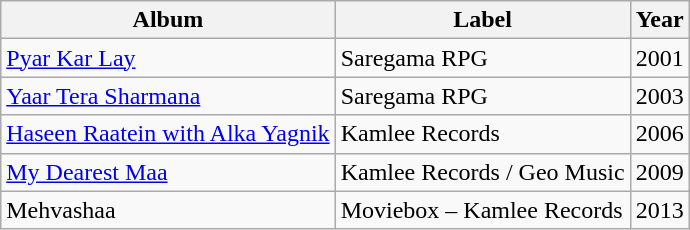<table class="wikitable sortable">
<tr>
<th>Album</th>
<th>Label</th>
<th>Year</th>
</tr>
<tr>
<td><a href='#'>Pyar Kar Lay</a></td>
<td>Saregama RPG</td>
<td>2001</td>
</tr>
<tr>
<td><a href='#'>Yaar Tera Sharmana</a></td>
<td>Saregama RPG</td>
<td>2003</td>
</tr>
<tr>
<td><a href='#'>Haseen Raatein with Alka Yagnik</a></td>
<td>Kamlee Records</td>
<td>2006</td>
</tr>
<tr>
<td><a href='#'>My Dearest Maa</a></td>
<td>Kamlee Records / Geo Music</td>
<td>2009</td>
</tr>
<tr>
<td>Mehvashaa</td>
<td>Moviebox – Kamlee Records</td>
<td>2013</td>
</tr>
</table>
